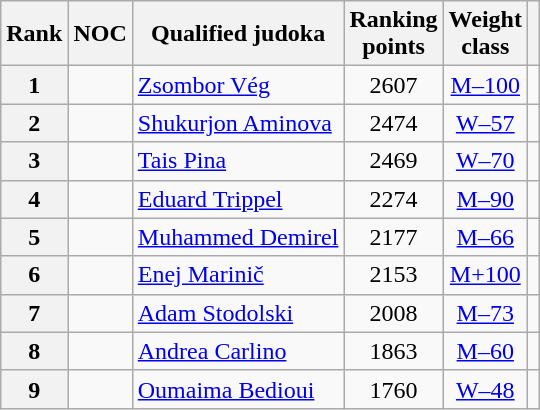<table class="wikitable">
<tr>
<th>Rank</th>
<th>NOC</th>
<th>Qualified judoka</th>
<th>Ranking<br>points</th>
<th>Weight<br>class</th>
<th></th>
</tr>
<tr>
<th>1</th>
<td></td>
<td><a href='#'>Zsombor Vég</a></td>
<td align=center>2607</td>
<td align=center><a href='#'>M–100</a></td>
<td></td>
</tr>
<tr>
<th>2</th>
<td></td>
<td><a href='#'>Shukurjon Aminova</a></td>
<td align=center>2474</td>
<td align=center><a href='#'>W–57</a></td>
<td></td>
</tr>
<tr>
<th>3</th>
<td></td>
<td><a href='#'>Tais Pina</a></td>
<td align=center>2469</td>
<td align=center><a href='#'>W–70</a></td>
<td></td>
</tr>
<tr>
<th>4</th>
<td></td>
<td><a href='#'>Eduard Trippel</a></td>
<td align=center>2274</td>
<td align=center><a href='#'>M–90</a></td>
<td></td>
</tr>
<tr>
<th>5</th>
<td></td>
<td><a href='#'>Muhammed Demirel</a></td>
<td align=center>2177</td>
<td align=center><a href='#'>M–66</a></td>
<td></td>
</tr>
<tr>
<th>6</th>
<td></td>
<td><a href='#'>Enej Marinič</a></td>
<td align=center>2153</td>
<td align=center><a href='#'>M+100</a></td>
<td></td>
</tr>
<tr>
<th>7</th>
<td></td>
<td><a href='#'>Adam Stodolski</a></td>
<td align=center>2008</td>
<td align=center><a href='#'>M–73</a></td>
<td></td>
</tr>
<tr>
<th>8</th>
<td></td>
<td><a href='#'>Andrea Carlino</a></td>
<td align=center>1863</td>
<td align=center><a href='#'>M–60</a></td>
<td></td>
</tr>
<tr>
<th>9</th>
<td></td>
<td><a href='#'>Oumaima Bedioui</a></td>
<td align=center>1760</td>
<td align=center><a href='#'>W–48</a></td>
<td></td>
</tr>
</table>
